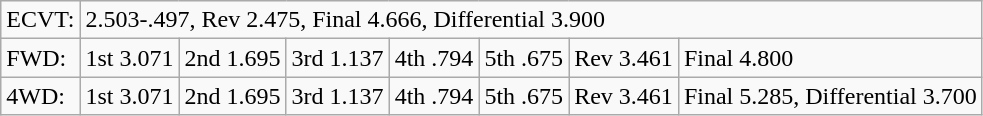<table class="wikitable">
<tr>
<td>ECVT:</td>
<td colspan=7>2.503-.497, Rev 2.475, Final 4.666, Differential 3.900</td>
</tr>
<tr>
<td>FWD:</td>
<td>1st 3.071</td>
<td>2nd 1.695</td>
<td>3rd 1.137</td>
<td>4th .794</td>
<td>5th .675</td>
<td>Rev 3.461</td>
<td>Final 4.800</td>
</tr>
<tr>
<td>4WD:</td>
<td>1st 3.071</td>
<td>2nd 1.695</td>
<td>3rd 1.137</td>
<td>4th .794</td>
<td>5th .675</td>
<td>Rev 3.461</td>
<td>Final 5.285, Differential 3.700</td>
</tr>
</table>
